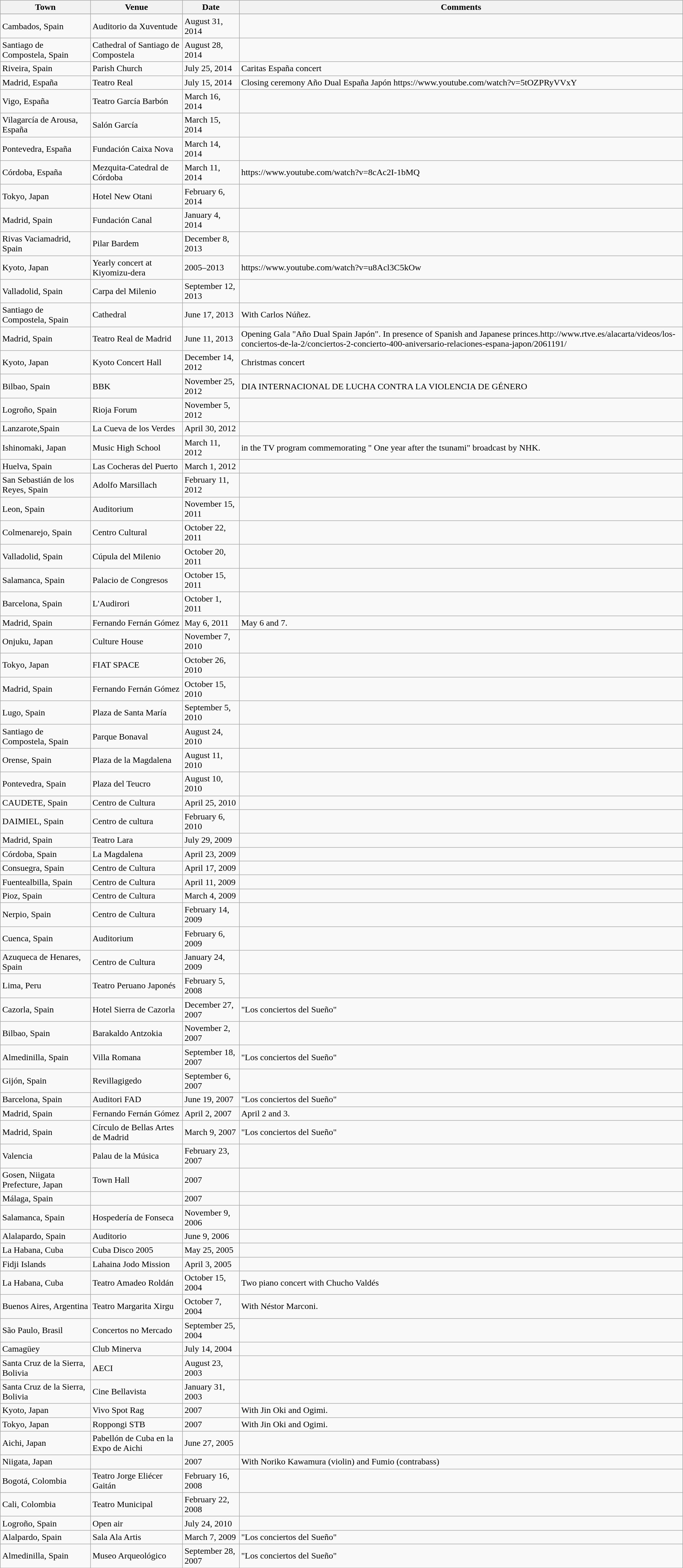<table class="wikitable sortable">
<tr>
<th>Town</th>
<th>Venue</th>
<th>Date</th>
<th>Comments</th>
</tr>
<tr Hamamatsu, Japan ||Act City Hamamatsu || February 22, 2020||>
</tr>
<tr>
</tr>
<tr Habana, Cuba ||Sala Ignacio Cervantes	||January 19, 2020||New Year Concert offered by the Embassy of Japan in Cuba>
</tr>
<tr>
</tr>
<tr Habana, Cuba ||Teatro America || January 18, 2020||Jazz Plaza 2020, Cuba International Jazz Festival>
</tr>
<tr>
</tr>
<tr Santiago de Cuba, Cuba ||Sala Dolores ||January 14, 2020||Jazz Plaza 2020, Cuba International Jazz Festival>
</tr>
<tr>
</tr>
<tr Habana, Cuba ||Sala Ignacio Cervantes ||May 24, 2019||	Concert in honour of the 90th Anniversary of the Diplomatic Relations between Japan and Cuba>
</tr>
<tr>
</tr>
<tr Kyoto, Japan ||Kyoto Rhome Theatre || May 19, 2019||>
</tr>
<tr>
</tr>
<tr Madrid, Spain ||Teatro Infanta Isabel	||February 16, 2019||Collaboration with Sandwichman>
</tr>
<tr>
</tr>
<tr Coria del Rio, Spain ||Centro Cultural de Coria del Rio || February 14, 2019||	Collaboradtion with Sandwichman>
</tr>
<tr>
</tr>
<tr Madrid, Spain ||Teatro Real ||December 1, 2018||Recital of Two Pianos with Chucho Valdés>
</tr>
<tr>
</tr>
<tr Lima, Peru ||Teatro Peruano Japonés ||November 7, 2018||>
</tr>
<tr>
</tr>
<tr Tokyo, Japan ||Japan Peru Bunka Center ||October 7, 2018||>
</tr>
<tr>
</tr>
<tr Tokyo, Japan	||Shibuya Kumin Center || October 1, 2018||>
</tr>
<tr>
</tr>
<tr Nara, Japan ||Kasuga Taisha, Apple Garden ||September 29, 2018||>
</tr>
<tr>
</tr>
<tr Tokyo, Japan ||Haneda Airport Airplane Garage ||September 3, 2018||>
</tr>
<tr>
</tr>
<tr Kyoto, Japan ||Kyoto Rhome Theatre || June 10, 2018||>
</tr>
<tr>
</tr>
<tr Santa Marta, Colombia	||Jardin Botánico Municipal	||April 9, 2018||>
</tr>
<tr>
</tr>
<tr Bogotá, Colombia ||Metropolitan Club || April 6, 2018||>
</tr>
<tr>
</tr>
<tr Bogotá, Colombya ||Teatro Nacional Colon ||April 5, 2018||>
</tr>
<tr>
</tr>
<tr Valladorid, Spain ||Teatro Calderón || March 5, 2018||>
</tr>
<tr>
</tr>
<tr Tokyo, Japan ||Suntory Hall ||December 5, 2017||>
</tr>
<tr>
</tr>
<tr Sendai, Miyagi, Japan ||Denryoku Hall ||2017||>
</tr>
<tr>
</tr>
<tr Nagakute, Aichi, Japan ||Nagakute-shi Bunka no Ie	||2017||Invitado: Sandwichman>
</tr>
<tr>
</tr>
<tr Nagoya, Aichi, Japan ||NHK Bunka Center ||2017||>
</tr>
<tr>
</tr>
<tr Sendai, Miyagi, Japan||Jigen-ji ||2017||>
</tr>
<tr>
</tr>
<tr Shizuoka, Japan||Shizugin Hall ||2017||>
</tr>
<tr>
<td>Cambados, Spain</td>
<td>Auditorio da Xuventude</td>
<td>August 31, 2014</td>
<td></td>
</tr>
<tr>
<td>Santiago de Compostela, Spain</td>
<td>Cathedral of Santiago de Compostela</td>
<td>August 28, 2014</td>
<td></td>
</tr>
<tr>
<td>Riveira, Spain</td>
<td>Parish Church</td>
<td>July 25, 2014</td>
<td>Caritas España concert</td>
</tr>
<tr>
<td>Madrid, España</td>
<td>Teatro Real</td>
<td>July 15, 2014</td>
<td>Closing ceremony Año Dual España Japón https://www.youtube.com/watch?v=5tOZPRyVVxY</td>
</tr>
<tr>
<td>Vigo, España</td>
<td>Teatro García Barbón</td>
<td>March 16, 2014</td>
<td></td>
</tr>
<tr>
<td>Vilagarcía de Arousa, España</td>
<td>Salón García</td>
<td>March 15, 2014</td>
<td></td>
</tr>
<tr>
<td>Pontevedra, España</td>
<td>Fundación Caixa Nova</td>
<td>March 14, 2014</td>
<td></td>
</tr>
<tr>
<td>Córdoba, España</td>
<td>Mezquita-Catedral de Córdoba</td>
<td>March 11, 2014</td>
<td>https://www.youtube.com/watch?v=8cAc2I-1bMQ</td>
</tr>
<tr>
<td>Tokyo, Japan</td>
<td>Hotel New Otani</td>
<td>February 6, 2014</td>
<td></td>
</tr>
<tr>
<td>Madrid, Spain</td>
<td>Fundación Canal</td>
<td>January 4, 2014</td>
<td></td>
</tr>
<tr>
<td>Rivas Vaciamadrid, Spain</td>
<td>Pilar Bardem</td>
<td>December 8, 2013</td>
<td></td>
</tr>
<tr>
<td>Kyoto, Japan</td>
<td>Yearly concert at Kiyomizu-dera</td>
<td>2005–2013</td>
<td>https://www.youtube.com/watch?v=u8Acl3C5kOw</td>
</tr>
<tr>
<td>Valladolid, Spain</td>
<td>Carpa del Milenio</td>
<td>September 12, 2013</td>
<td></td>
</tr>
<tr>
<td>Santiago de Compostela, Spain</td>
<td>Cathedral</td>
<td>June 17, 2013</td>
<td>With Carlos Núñez.</td>
</tr>
<tr>
<td>Madrid, Spain</td>
<td>Teatro Real de Madrid</td>
<td>June 11, 2013</td>
<td>Opening Gala "Año Dual Spain Japón". In presence of Spanish and Japanese princes.http://www.rtve.es/alacarta/videos/los-conciertos-de-la-2/conciertos-2-concierto-400-aniversario-relaciones-espana-japon/2061191/</td>
</tr>
<tr>
<td>Kyoto, Japan</td>
<td>Kyoto Concert Hall</td>
<td>December 14, 2012</td>
<td>Christmas concert</td>
</tr>
<tr>
<td>Bilbao, Spain</td>
<td>BBK</td>
<td>November 25, 2012</td>
<td>DIA INTERNACIONAL DE LUCHA CONTRA LA VIOLENCIA DE GÉNERO</td>
</tr>
<tr>
<td>Logroño, Spain</td>
<td>Rioja Forum</td>
<td>November 5, 2012</td>
<td></td>
</tr>
<tr>
<td>Lanzarote,Spain</td>
<td>La Cueva de los Verdes</td>
<td>April 30, 2012</td>
<td></td>
</tr>
<tr>
<td>Ishinomaki, Japan</td>
<td>Music High School</td>
<td>March 11, 2012</td>
<td>in the TV program commemorating " One year after the tsunami" broadcast by NHK.</td>
</tr>
<tr>
<td>Huelva, Spain</td>
<td>Las Cocheras del Puerto</td>
<td>March 1, 2012</td>
<td></td>
</tr>
<tr>
<td>San Sebastián de los Reyes, Spain</td>
<td>Adolfo Marsillach</td>
<td>February 11, 2012</td>
<td></td>
</tr>
<tr>
<td>Leon, Spain</td>
<td>Auditorium</td>
<td>November 15, 2011</td>
<td></td>
</tr>
<tr>
<td>Colmenarejo, Spain</td>
<td>Centro Cultural</td>
<td>October 22, 2011</td>
<td></td>
</tr>
<tr>
<td>Valladolid, Spain</td>
<td>Cúpula del Milenio</td>
<td>October 20, 2011</td>
<td></td>
</tr>
<tr>
<td>Salamanca, Spain</td>
<td>Palacio de Congresos</td>
<td>October 15, 2011</td>
<td></td>
</tr>
<tr>
<td>Barcelona, Spain</td>
<td>L'Audirori</td>
<td>October 1, 2011</td>
<td></td>
</tr>
<tr>
<td>Madrid, Spain</td>
<td>Fernando Fernán Gómez</td>
<td>May 6, 2011</td>
<td>May 6 and 7.</td>
</tr>
<tr>
</tr>
<tr Zamora, Spain||Teatro Principal||March 16, 2011||>
</tr>
<tr>
<td>Onjuku, Japan</td>
<td>Culture House</td>
<td>November 7, 2010</td>
<td></td>
</tr>
<tr>
<td>Tokyo, Japan</td>
<td>FIAT SPACE</td>
<td>October 26, 2010</td>
<td></td>
</tr>
<tr>
<td>Madrid, Spain</td>
<td>Fernando Fernán Gómez</td>
<td>October 15, 2010</td>
<td></td>
</tr>
<tr>
<td>Lugo, Spain</td>
<td>Plaza de Santa María</td>
<td>September 5, 2010</td>
<td></td>
</tr>
<tr>
<td>Santiago de Compostela, Spain</td>
<td>Parque Bonaval</td>
<td>August 24, 2010</td>
<td></td>
</tr>
<tr>
<td>Orense, Spain</td>
<td>Plaza de la Magdalena</td>
<td>August 11, 2010</td>
<td></td>
</tr>
<tr>
<td>Pontevedra, Spain</td>
<td>Plaza del Teucro</td>
<td>August 10, 2010</td>
<td></td>
</tr>
<tr>
<td>CAUDETE, Spain</td>
<td>Centro de Cultura</td>
<td>April 25, 2010</td>
<td></td>
</tr>
<tr>
<td>DAIMIEL, Spain</td>
<td>Centro de cultura</td>
<td>February 6, 2010</td>
<td></td>
</tr>
<tr>
<td>Madrid, Spain</td>
<td>Teatro Lara</td>
<td>July 29, 2009</td>
<td></td>
</tr>
<tr>
<td>Córdoba, Spain</td>
<td>La Magdalena</td>
<td>April 23, 2009</td>
<td></td>
</tr>
<tr>
<td>Consuegra, Spain</td>
<td>Centro de Cultura</td>
<td>April 17, 2009</td>
<td></td>
</tr>
<tr>
<td>Fuentealbilla, Spain</td>
<td>Centro de Cultura</td>
<td>April 11, 2009</td>
<td></td>
</tr>
<tr>
<td>Pioz, Spain</td>
<td>Centro de Cultura</td>
<td>March 4, 2009</td>
<td></td>
</tr>
<tr>
<td>Nerpio, Spain</td>
<td>Centro de Cultura</td>
<td>February 14, 2009</td>
<td></td>
</tr>
<tr>
<td>Cuenca, Spain</td>
<td>Auditorium</td>
<td>February 6, 2009</td>
<td></td>
</tr>
<tr>
<td>Azuqueca de Henares, Spain</td>
<td>Centro de Cultura</td>
<td>January 24, 2009</td>
<td></td>
</tr>
<tr>
<td>Lima, Peru</td>
<td>Teatro Peruano Japonés</td>
<td>February 5, 2008</td>
<td></td>
</tr>
<tr>
<td>Cazorla, Spain</td>
<td>Hotel Sierra de Cazorla</td>
<td>December 27, 2007</td>
<td>"Los conciertos del Sueño"</td>
</tr>
<tr>
<td>Bilbao, Spain</td>
<td>Barakaldo Antzokia</td>
<td>November 2, 2007</td>
<td></td>
</tr>
<tr>
<td>Almedinilla, Spain</td>
<td>Villa Romana</td>
<td>September 18, 2007</td>
<td>"Los conciertos del Sueño"</td>
</tr>
<tr>
<td>Gijón, Spain</td>
<td>Revillagigedo</td>
<td>September 6, 2007</td>
<td></td>
</tr>
<tr>
<td>Barcelona, Spain</td>
<td>Auditori FAD</td>
<td>June 19, 2007</td>
<td>"Los conciertos del Sueño"</td>
</tr>
<tr>
<td>Madrid, Spain</td>
<td>Fernando Fernán Gómez</td>
<td>April 2, 2007</td>
<td>April 2 and 3.</td>
</tr>
<tr>
<td>Madrid, Spain</td>
<td>Círculo de Bellas Artes de Madrid</td>
<td>March 9, 2007</td>
<td>"Los conciertos del Sueño"</td>
</tr>
<tr>
<td>Valencia</td>
<td>Palau de la Música</td>
<td>February 23, 2007</td>
<td></td>
</tr>
<tr>
<td>Gosen, Niigata Prefecture, Japan</td>
<td>Town Hall</td>
<td>2007</td>
<td></td>
</tr>
<tr>
<td>Málaga, Spain</td>
<td></td>
<td>2007</td>
<td></td>
</tr>
<tr>
<td>Salamanca, Spain</td>
<td>Hospedería de Fonseca</td>
<td>November 9, 2006</td>
<td></td>
</tr>
<tr>
<td>Alalapardo, Spain</td>
<td>Auditorio</td>
<td>June 9, 2006</td>
<td></td>
</tr>
<tr>
<td>La Habana, Cuba</td>
<td>Cuba Disco 2005</td>
<td>May 25, 2005</td>
<td></td>
</tr>
<tr>
<td>Fidji Islands</td>
<td>Lahaina Jodo Mission</td>
<td>April 3, 2005</td>
<td></td>
</tr>
<tr>
<td>La Habana, Cuba</td>
<td>Teatro Amadeo Roldán</td>
<td>October 15, 2004</td>
<td>Two piano concert with Chucho Valdés</td>
</tr>
<tr>
<td>Buenos Aires, Argentina</td>
<td>Teatro Margarita Xirgu</td>
<td>October 7, 2004</td>
<td>With Néstor Marconi.</td>
</tr>
<tr>
<td>São Paulo, Brasil</td>
<td>Concertos no Mercado</td>
<td>September 25, 2004</td>
<td></td>
</tr>
<tr>
<td>Camagüey</td>
<td>Club Minerva</td>
<td>July 14, 2004</td>
<td></td>
</tr>
<tr>
<td>Santa Cruz de la Sierra, Bolivia</td>
<td>AECI</td>
<td>August 23, 2003</td>
<td></td>
</tr>
<tr>
<td>Santa Cruz de la Sierra, Bolivia</td>
<td>Cine Bellavista</td>
<td>January 31, 2003</td>
<td></td>
</tr>
<tr>
<td>Kyoto, Japan</td>
<td>Vivo Spot Rag</td>
<td>2007</td>
<td>With Jin Oki and Ogimi.</td>
</tr>
<tr>
<td>Tokyo, Japan</td>
<td>Roppongi STB</td>
<td>2007</td>
<td>With Jin Oki and Ogimi.</td>
</tr>
<tr>
<td>Aichi, Japan</td>
<td>Pabellón de Cuba en la Expo de Aichi</td>
<td>June 27, 2005</td>
<td></td>
</tr>
<tr>
<td>Niigata, Japan</td>
<td></td>
<td>2007</td>
<td>With Noriko Kawamura (violin) and Fumio (contrabass)</td>
</tr>
<tr>
<td>Bogotá, Colombia</td>
<td>Teatro Jorge Eliécer Gaitán</td>
<td>February 16, 2008</td>
<td></td>
</tr>
<tr>
<td>Cali, Colombia</td>
<td>Teatro Municipal</td>
<td>February 22, 2008</td>
<td></td>
</tr>
<tr>
<td>Logroño, Spain</td>
<td>Open air</td>
<td>July 24, 2010</td>
<td></td>
</tr>
<tr>
<td>Alalpardo, Spain</td>
<td>Sala Ala Artis</td>
<td>March 7, 2009</td>
<td>"Los conciertos del Sueño"</td>
</tr>
<tr>
<td>Almedinilla, Spain</td>
<td>Museo Arqueológico</td>
<td>September 28, 2007</td>
<td>"Los conciertos del Sueño"</td>
</tr>
<tr>
</tr>
</table>
